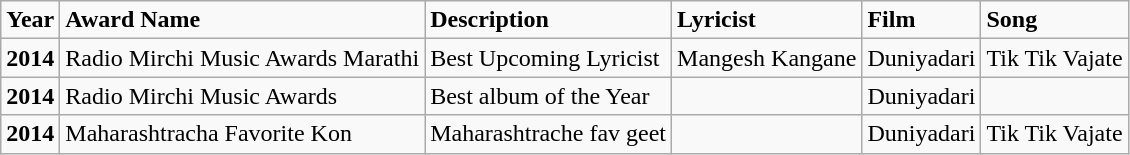<table class="wikitable">
<tr>
<td><strong>Year</strong></td>
<td><strong>Award Name</strong></td>
<td><strong>Description</strong></td>
<td><strong>Lyricist</strong></td>
<td><strong>Film</strong></td>
<td><strong>Song</strong></td>
</tr>
<tr>
<td><strong>2014</strong></td>
<td>Radio Mirchi Music Awards Marathi</td>
<td>Best Upcoming Lyricist</td>
<td>Mangesh Kangane</td>
<td>Duniyadari</td>
<td>Tik Tik Vajate</td>
</tr>
<tr>
<td><strong>2014</strong></td>
<td>Radio Mirchi Music Awards</td>
<td>Best album of the Year</td>
<td></td>
<td>Duniyadari</td>
<td></td>
</tr>
<tr>
<td><strong>2014</strong></td>
<td>Maharashtracha Favorite Kon</td>
<td>Maharashtrache fav geet</td>
<td></td>
<td>Duniyadari</td>
<td>Tik Tik Vajate</td>
</tr>
</table>
